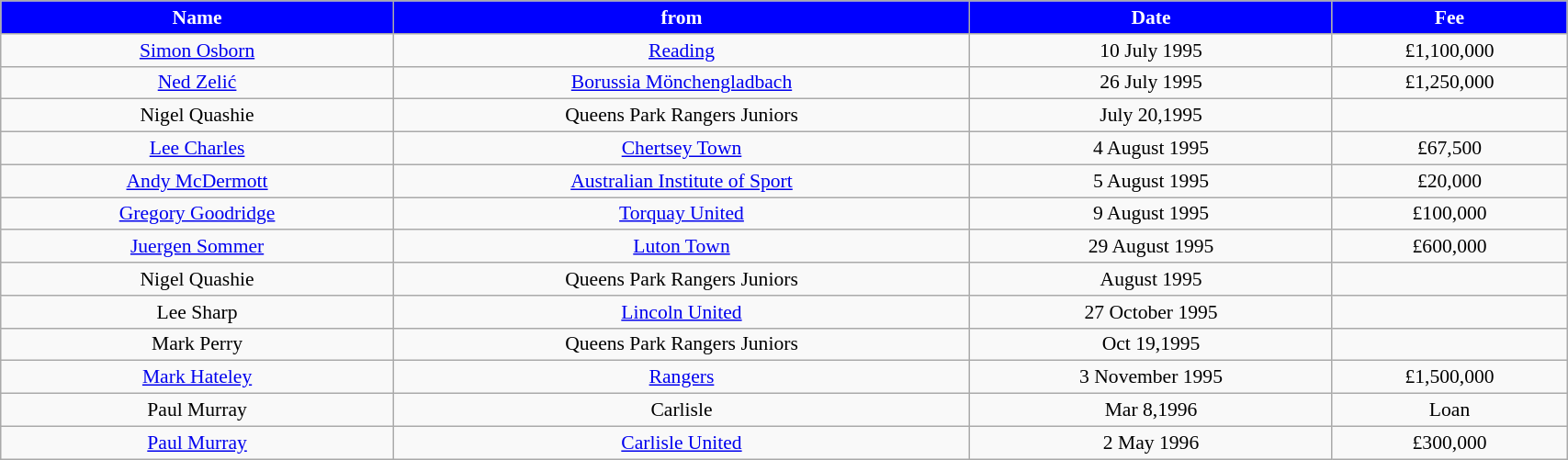<table class="wikitable" style="text-align:center; font-size:90%; width:90%;">
<tr>
<th style="background:#0000FF; color:#FFFFFF; text-align:center;"><strong>Name</strong></th>
<th style="background:#0000FF; color:#FFFFFF; text-align:center;">from</th>
<th style="background:#0000FF; color:#FFFFFF; text-align:center;">Date</th>
<th style="background:#0000FF; color:#FFFFFF; text-align:center;">Fee</th>
</tr>
<tr>
<td><a href='#'>Simon Osborn</a></td>
<td><a href='#'>Reading</a></td>
<td>10 July 1995</td>
<td>£1,100,000</td>
</tr>
<tr>
<td><a href='#'>Ned Zelić</a></td>
<td><a href='#'>Borussia Mönchengladbach</a></td>
<td>26 July 1995</td>
<td>£1,250,000</td>
</tr>
<tr>
<td>Nigel Quashie</td>
<td>Queens Park Rangers Juniors</td>
<td>July 20,1995</td>
<td></td>
</tr>
<tr>
<td><a href='#'>Lee Charles</a></td>
<td><a href='#'>Chertsey Town</a></td>
<td>4 August 1995</td>
<td>£67,500</td>
</tr>
<tr>
<td><a href='#'>Andy McDermott</a></td>
<td><a href='#'>Australian Institute of Sport</a></td>
<td>5 August 1995</td>
<td>£20,000</td>
</tr>
<tr>
<td><a href='#'>Gregory Goodridge</a></td>
<td><a href='#'>Torquay United</a></td>
<td>9 August 1995</td>
<td>£100,000</td>
</tr>
<tr>
<td><a href='#'>Juergen Sommer</a></td>
<td><a href='#'>Luton Town</a></td>
<td>29 August 1995</td>
<td>£600,000</td>
</tr>
<tr>
<td>Nigel Quashie</td>
<td>Queens Park Rangers Juniors</td>
<td>August 1995</td>
<td></td>
</tr>
<tr>
<td>Lee Sharp</td>
<td><a href='#'>Lincoln United</a></td>
<td>27 October 1995</td>
<td></td>
</tr>
<tr>
<td>Mark Perry</td>
<td>Queens Park Rangers Juniors</td>
<td>Oct 19,1995</td>
<td></td>
</tr>
<tr>
<td><a href='#'>Mark Hateley</a></td>
<td><a href='#'>Rangers</a></td>
<td>3 November 1995</td>
<td>£1,500,000</td>
</tr>
<tr>
<td>Paul Murray</td>
<td>Carlisle</td>
<td>Mar 8,1996</td>
<td>Loan</td>
</tr>
<tr>
<td><a href='#'>Paul Murray</a></td>
<td><a href='#'>Carlisle United</a></td>
<td>2 May 1996</td>
<td>£300,000</td>
</tr>
</table>
